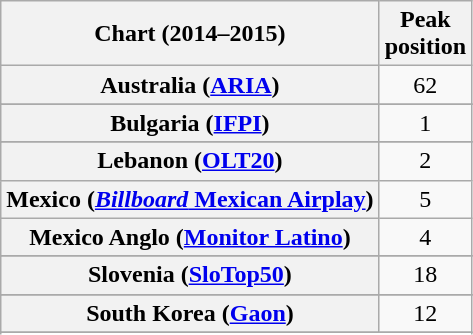<table class="wikitable sortable plainrowheaders" style="text-align:center;">
<tr>
<th scope="col">Chart (2014–2015)</th>
<th scope="col">Peak<br>position</th>
</tr>
<tr>
<th scope="row">Australia (<a href='#'>ARIA</a>)</th>
<td>62</td>
</tr>
<tr>
</tr>
<tr>
</tr>
<tr>
</tr>
<tr>
<th scope="row">Bulgaria (<a href='#'>IFPI</a>)</th>
<td>1</td>
</tr>
<tr>
</tr>
<tr>
</tr>
<tr>
</tr>
<tr>
</tr>
<tr>
</tr>
<tr>
</tr>
<tr>
</tr>
<tr>
</tr>
<tr>
</tr>
<tr>
</tr>
<tr>
</tr>
<tr>
</tr>
<tr>
</tr>
<tr>
</tr>
<tr>
</tr>
<tr>
</tr>
<tr>
<th scope="row">Lebanon (<a href='#'>OLT20</a>)</th>
<td>2</td>
</tr>
<tr>
<th scope="row">Mexico (<a href='#'><em>Billboard</em> Mexican Airplay</a>)</th>
<td>5</td>
</tr>
<tr>
<th scope="row">Mexico Anglo (<a href='#'>Monitor Latino</a>)</th>
<td>4</td>
</tr>
<tr>
</tr>
<tr>
</tr>
<tr>
</tr>
<tr>
</tr>
<tr>
</tr>
<tr>
</tr>
<tr>
</tr>
<tr>
</tr>
<tr>
<th scope="row">Slovenia (<a href='#'>SloTop50</a>)</th>
<td align=center>18</td>
</tr>
<tr>
</tr>
<tr>
<th scope="row">South Korea (<a href='#'>Gaon</a>)</th>
<td>12</td>
</tr>
<tr>
</tr>
<tr>
</tr>
<tr>
</tr>
<tr>
</tr>
<tr>
</tr>
<tr>
</tr>
<tr>
</tr>
<tr>
</tr>
<tr>
</tr>
<tr>
</tr>
<tr>
</tr>
<tr>
</tr>
</table>
